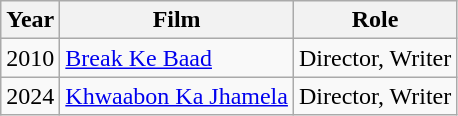<table class="wikitable">
<tr>
<th>Year</th>
<th>Film</th>
<th>Role</th>
</tr>
<tr>
<td>2010</td>
<td><a href='#'>Break Ke Baad</a></td>
<td>Director, Writer</td>
</tr>
<tr>
<td>2024</td>
<td><a href='#'>Khwaabon Ka Jhamela</a></td>
<td>Director, Writer</td>
</tr>
</table>
